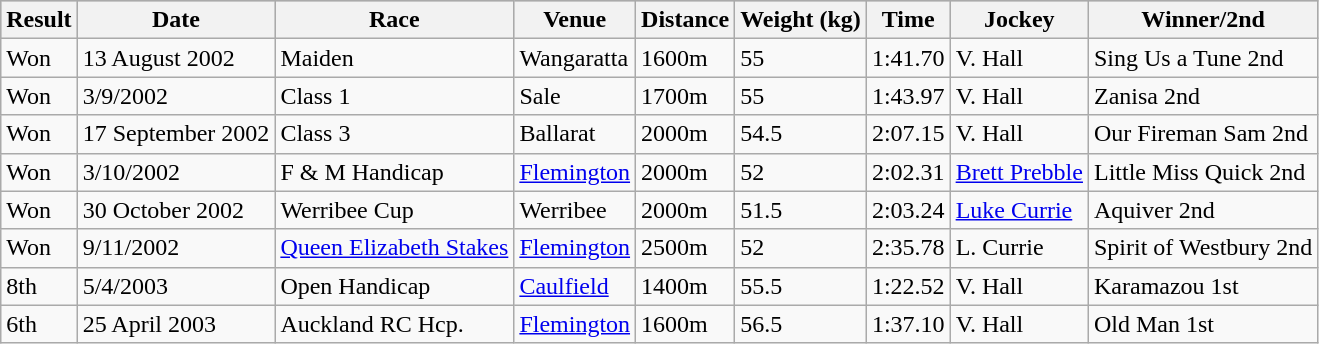<table class="wikitable" border="1">
<tr style="background:silver; color:black">
<th>Result</th>
<th>Date</th>
<th>Race</th>
<th>Venue</th>
<th>Distance</th>
<th>Weight (kg)</th>
<th>Time</th>
<th>Jockey</th>
<th>Winner/2nd</th>
</tr>
<tr>
<td>Won</td>
<td>13 August 2002</td>
<td>Maiden</td>
<td>Wangaratta</td>
<td>1600m</td>
<td>55</td>
<td>1:41.70</td>
<td>V. Hall</td>
<td>Sing Us a Tune 2nd</td>
</tr>
<tr>
<td>Won</td>
<td>3/9/2002</td>
<td>Class 1</td>
<td>Sale</td>
<td>1700m</td>
<td>55</td>
<td>1:43.97</td>
<td>V. Hall</td>
<td>Zanisa 2nd</td>
</tr>
<tr>
<td>Won</td>
<td>17 September 2002</td>
<td>Class 3</td>
<td>Ballarat</td>
<td>2000m</td>
<td>54.5</td>
<td>2:07.15</td>
<td>V. Hall</td>
<td>Our Fireman Sam 2nd</td>
</tr>
<tr>
<td>Won</td>
<td>3/10/2002</td>
<td>F & M Handicap</td>
<td><a href='#'>Flemington</a></td>
<td>2000m</td>
<td>52</td>
<td>2:02.31</td>
<td><a href='#'>Brett Prebble</a></td>
<td>Little Miss Quick 2nd</td>
</tr>
<tr>
<td>Won</td>
<td>30 October 2002</td>
<td>Werribee Cup</td>
<td>Werribee</td>
<td>2000m</td>
<td>51.5</td>
<td>2:03.24</td>
<td><a href='#'>Luke Currie</a></td>
<td>Aquiver 2nd</td>
</tr>
<tr>
<td>Won</td>
<td>9/11/2002</td>
<td><a href='#'>Queen Elizabeth Stakes</a></td>
<td><a href='#'>Flemington</a></td>
<td>2500m</td>
<td>52</td>
<td>2:35.78</td>
<td>L. Currie</td>
<td>Spirit of Westbury 2nd</td>
</tr>
<tr>
<td>8th</td>
<td>5/4/2003</td>
<td>Open Handicap</td>
<td><a href='#'>Caulfield</a></td>
<td>1400m</td>
<td>55.5</td>
<td>1:22.52</td>
<td>V. Hall</td>
<td>Karamazou 1st</td>
</tr>
<tr>
<td>6th</td>
<td>25 April 2003</td>
<td>Auckland RC Hcp.</td>
<td><a href='#'>Flemington</a></td>
<td>1600m</td>
<td>56.5</td>
<td>1:37.10</td>
<td>V. Hall</td>
<td>Old Man 1st</td>
</tr>
</table>
